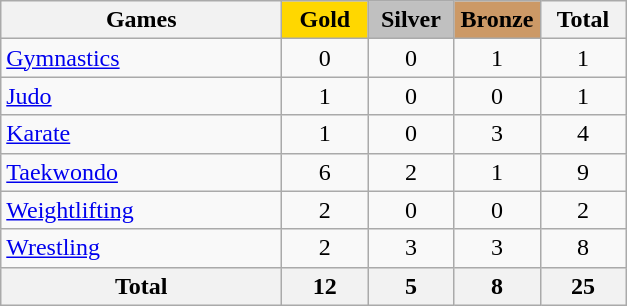<table class="wikitable sortable" style="text-align:center;">
<tr>
<th width=180>Games</th>
<th scope="col" style="background:gold; width:50px;">Gold</th>
<th scope="col" style="background:silver; width:50px;">Silver</th>
<th scope="col" style="background:#cc9966; width:50px;">Bronze</th>
<th width=50>Total</th>
</tr>
<tr>
<td align=left><a href='#'>Gymnastics</a></td>
<td>0</td>
<td>0</td>
<td>1</td>
<td>1</td>
</tr>
<tr>
<td align=left><a href='#'>Judo</a></td>
<td>1</td>
<td>0</td>
<td>0</td>
<td>1</td>
</tr>
<tr>
<td align=left><a href='#'>Karate</a></td>
<td>1</td>
<td>0</td>
<td>3</td>
<td>4</td>
</tr>
<tr>
<td align=left><a href='#'>Taekwondo</a></td>
<td>6</td>
<td>2</td>
<td>1</td>
<td>9</td>
</tr>
<tr>
<td align=left><a href='#'>Weightlifting</a></td>
<td>2</td>
<td>0</td>
<td>0</td>
<td>2</td>
</tr>
<tr>
<td align=left><a href='#'>Wrestling</a></td>
<td>2</td>
<td>3</td>
<td>3</td>
<td>8</td>
</tr>
<tr class="sortbottom">
<th>Total</th>
<th>12</th>
<th>5</th>
<th>8</th>
<th>25</th>
</tr>
</table>
